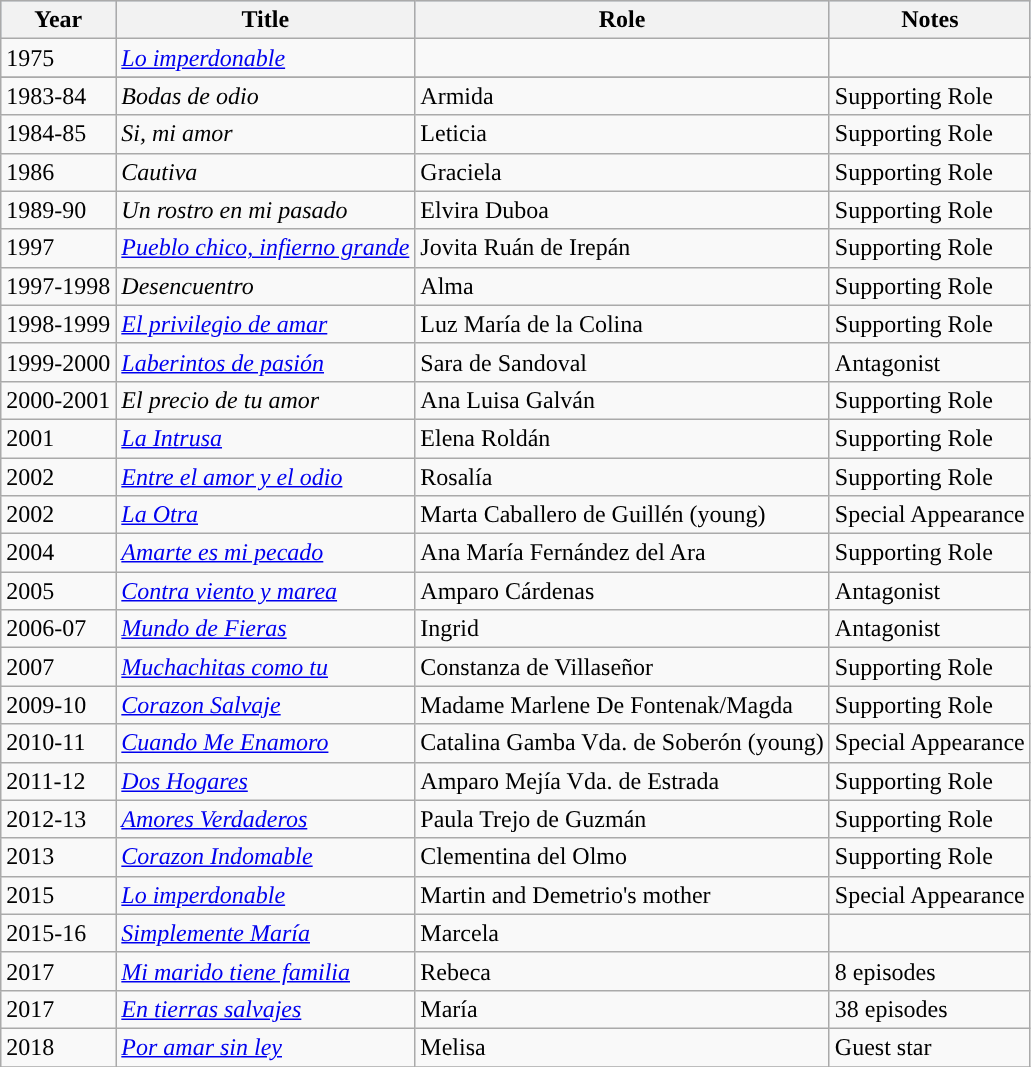<table class="wikitable">
<tr style="background:#b0c4de;">
<th>Year</th>
<th>Title</th>
<th>Role</th>
<th>Notes</th>
</tr>
<tr>
<td>1975</td>
<td><em><a href='#'>Lo imperdonable</a></em></td>
<td></td>
<td></td>
</tr>
<tr>
</tr>
<tr 1977|| >
</tr>
<tr>
<td>1983-84</td>
<td><em>Bodas de odio</em></td>
<td>Armida</td>
<td>Supporting Role</td>
</tr>
<tr>
<td>1984-85</td>
<td><em>Si, mi amor</em></td>
<td>Leticia</td>
<td>Supporting Role</td>
</tr>
<tr>
<td>1986</td>
<td><em>Cautiva</em></td>
<td>Graciela</td>
<td>Supporting Role</td>
</tr>
<tr>
<td>1989-90</td>
<td><em>Un rostro en mi pasado</em></td>
<td>Elvira Duboa</td>
<td>Supporting Role</td>
</tr>
<tr>
<td>1997</td>
<td><em><a href='#'>Pueblo chico, infierno grande</a></em></td>
<td>Jovita Ruán de Irepán</td>
<td>Supporting Role</td>
</tr>
<tr>
<td>1997-1998</td>
<td><em>Desencuentro</em></td>
<td>Alma</td>
<td>Supporting Role</td>
</tr>
<tr>
<td>1998-1999</td>
<td><em><a href='#'>El privilegio de amar</a></em></td>
<td>Luz María de la Colina</td>
<td>Supporting Role</td>
</tr>
<tr>
<td>1999-2000</td>
<td><em><a href='#'>Laberintos de pasión</a></em></td>
<td>Sara de Sandoval</td>
<td>Antagonist</td>
</tr>
<tr>
<td>2000-2001</td>
<td><em>El precio de tu amor</em></td>
<td>Ana Luisa Galván</td>
<td>Supporting Role</td>
</tr>
<tr>
<td>2001</td>
<td><em><a href='#'>La Intrusa</a></em></td>
<td>Elena Roldán</td>
<td>Supporting Role</td>
</tr>
<tr>
<td>2002</td>
<td><em><a href='#'>Entre el amor y el odio</a></em></td>
<td>Rosalía</td>
<td>Supporting Role</td>
</tr>
<tr>
<td>2002</td>
<td><em><a href='#'>La Otra</a></em></td>
<td>Marta Caballero de Guillén (young)</td>
<td>Special Appearance</td>
</tr>
<tr>
<td>2004</td>
<td><em><a href='#'>Amarte es mi pecado</a></em></td>
<td>Ana María Fernández del Ara</td>
<td>Supporting Role</td>
</tr>
<tr>
<td>2005</td>
<td><em><a href='#'>Contra viento y marea</a></em></td>
<td>Amparo Cárdenas</td>
<td>Antagonist</td>
</tr>
<tr>
<td>2006-07</td>
<td><em><a href='#'>Mundo de Fieras</a></em></td>
<td>Ingrid</td>
<td>Antagonist</td>
</tr>
<tr>
<td>2007</td>
<td><em><a href='#'>Muchachitas como tu</a></em></td>
<td>Constanza de Villaseñor</td>
<td>Supporting Role</td>
</tr>
<tr>
<td>2009-10</td>
<td><em><a href='#'>Corazon Salvaje</a></em></td>
<td>Madame Marlene De Fontenak/Magda</td>
<td>Supporting Role</td>
</tr>
<tr>
<td>2010-11</td>
<td><em><a href='#'>Cuando Me Enamoro</a></em></td>
<td>Catalina Gamba Vda. de Soberón (young)</td>
<td>Special Appearance</td>
</tr>
<tr>
<td>2011-12</td>
<td><em><a href='#'>Dos Hogares</a></em></td>
<td>Amparo Mejía Vda. de Estrada</td>
<td>Supporting Role</td>
</tr>
<tr>
<td>2012-13</td>
<td><em><a href='#'>Amores Verdaderos</a></em></td>
<td>Paula Trejo de Guzmán</td>
<td>Supporting Role</td>
</tr>
<tr>
<td>2013</td>
<td><em><a href='#'>Corazon Indomable</a></em></td>
<td>Clementina del Olmo</td>
<td>Supporting Role</td>
</tr>
<tr>
<td>2015</td>
<td><em><a href='#'>Lo imperdonable</a></em></td>
<td>Martin and Demetrio's mother</td>
<td>Special Appearance</td>
</tr>
<tr>
<td>2015-16</td>
<td><em><a href='#'>Simplemente María</a></em></td>
<td>Marcela</td>
</tr>
<tr>
<td>2017</td>
<td><em><a href='#'>Mi marido tiene familia</a></em></td>
<td>Rebeca</td>
<td>8 episodes</td>
</tr>
<tr>
<td>2017</td>
<td><em><a href='#'>En tierras salvajes</a></em></td>
<td>María</td>
<td>38 episodes</td>
</tr>
<tr>
<td>2018</td>
<td><em><a href='#'>Por amar sin ley</a></em></td>
<td>Melisa</td>
<td>Guest star</td>
</tr>
<tr>
</tr>
</table>
